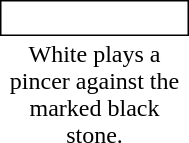<table style="margin:1em;width: 130px; float:right;">
<tr>
<td style="border: solid thin; padding: 2px;"><br></td>
</tr>
<tr>
<td style="text-align:center">White plays a pincer against the marked black stone.</td>
</tr>
</table>
